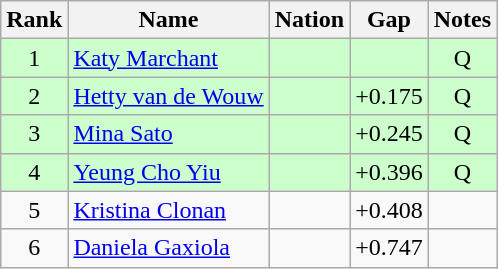<table class="wikitable sortable" style="text-align:center">
<tr>
<th>Rank</th>
<th>Name</th>
<th>Nation</th>
<th>Gap</th>
<th>Notes</th>
</tr>
<tr bgcolor=ccffcc>
<td>1</td>
<td align=left><a href='#'>Katy Marchant</a></td>
<td align=left></td>
<td></td>
<td>Q</td>
</tr>
<tr bgcolor=ccffcc>
<td>2</td>
<td align=left><a href='#'>Hetty van de Wouw</a></td>
<td align=left></td>
<td>+0.175</td>
<td>Q</td>
</tr>
<tr bgcolor=ccffcc>
<td>3</td>
<td align=left><a href='#'>Mina Sato</a></td>
<td align=left></td>
<td>+0.245</td>
<td>Q</td>
</tr>
<tr bgcolor=ccffcc>
<td>4</td>
<td align=left><a href='#'>Yeung Cho Yiu</a></td>
<td align=left></td>
<td>+0.396</td>
<td>Q</td>
</tr>
<tr>
<td>5</td>
<td align=left><a href='#'>Kristina Clonan</a></td>
<td align=left></td>
<td>+0.408</td>
<td></td>
</tr>
<tr>
<td>6</td>
<td align=left><a href='#'>Daniela Gaxiola</a></td>
<td align=left></td>
<td>+0.747</td>
<td></td>
</tr>
</table>
